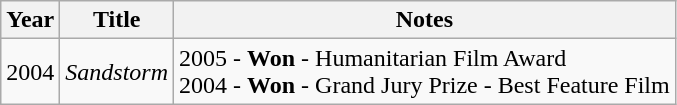<table class="wikitable sortable">
<tr>
<th>Year</th>
<th>Title</th>
<th class="unsortable">Notes</th>
</tr>
<tr>
<td>2004</td>
<td><em>Sandstorm</em></td>
<td>2005 - <strong>Won</strong> - Humanitarian Film Award<br>2004 - <strong>Won</strong> - Grand Jury Prize - Best Feature Film</td>
</tr>
</table>
